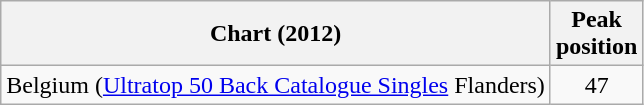<table class="wikitable">
<tr>
<th>Chart (2012)</th>
<th>Peak<br>position</th>
</tr>
<tr>
<td>Belgium (<a href='#'>Ultratop 50 Back Catalogue Singles</a> Flanders)</td>
<td align=center>47</td>
</tr>
</table>
